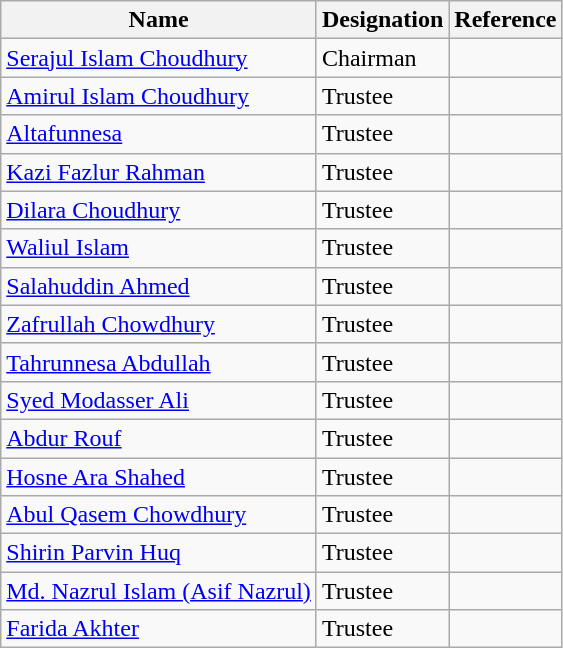<table class="wikitable">
<tr>
<th>Name</th>
<th>Designation</th>
<th>Reference</th>
</tr>
<tr>
<td><a href='#'>Serajul Islam Choudhury</a></td>
<td>Chairman</td>
<td></td>
</tr>
<tr>
<td><a href='#'>Amirul Islam Choudhury</a></td>
<td>Trustee</td>
<td></td>
</tr>
<tr>
<td><a href='#'>Altafunnesa</a></td>
<td>Trustee</td>
<td></td>
</tr>
<tr>
<td><a href='#'>Kazi Fazlur Rahman</a></td>
<td>Trustee</td>
<td></td>
</tr>
<tr>
<td><a href='#'>Dilara Choudhury</a></td>
<td>Trustee</td>
<td></td>
</tr>
<tr>
<td><a href='#'>Waliul Islam</a></td>
<td>Trustee</td>
<td></td>
</tr>
<tr>
<td><a href='#'>Salahuddin Ahmed</a></td>
<td>Trustee</td>
<td></td>
</tr>
<tr>
<td><a href='#'>Zafrullah Chowdhury</a></td>
<td>Trustee</td>
<td></td>
</tr>
<tr>
<td><a href='#'>Tahrunnesa Abdullah</a></td>
<td>Trustee</td>
<td></td>
</tr>
<tr>
<td><a href='#'>Syed Modasser Ali</a></td>
<td>Trustee</td>
<td></td>
</tr>
<tr>
<td><a href='#'>Abdur Rouf</a></td>
<td>Trustee</td>
<td></td>
</tr>
<tr>
<td><a href='#'>Hosne Ara Shahed</a></td>
<td>Trustee</td>
<td></td>
</tr>
<tr>
<td><a href='#'>Abul Qasem Chowdhury</a></td>
<td>Trustee</td>
<td></td>
</tr>
<tr>
<td><a href='#'>Shirin Parvin Huq</a></td>
<td>Trustee</td>
<td></td>
</tr>
<tr>
<td><a href='#'>Md. Nazrul Islam (Asif Nazrul)</a></td>
<td>Trustee</td>
<td></td>
</tr>
<tr>
<td><a href='#'>Farida Akhter</a></td>
<td>Trustee</td>
<td></td>
</tr>
</table>
